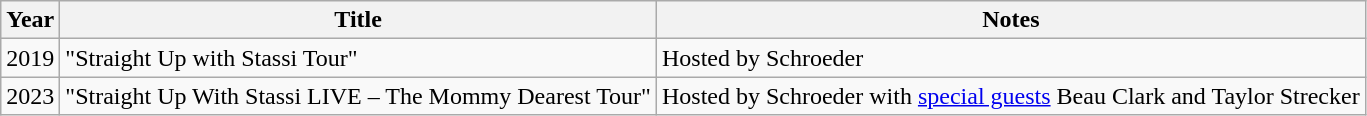<table class="wikitable">
<tr>
<th>Year</th>
<th>Title</th>
<th>Notes</th>
</tr>
<tr>
<td>2019</td>
<td>"Straight Up with Stassi Tour"</td>
<td>Hosted by Schroeder</td>
</tr>
<tr>
<td>2023</td>
<td>"Straight Up With Stassi LIVE – The Mommy Dearest Tour"</td>
<td>Hosted by Schroeder with <a href='#'>special guests</a> Beau Clark and Taylor Strecker</td>
</tr>
</table>
